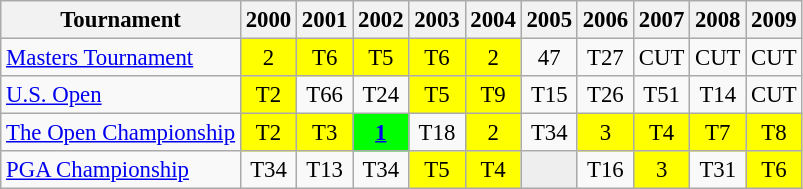<table class="wikitable" style="font-size:95%;text-align:center;">
<tr>
<th>Tournament</th>
<th>2000</th>
<th>2001</th>
<th>2002</th>
<th>2003</th>
<th>2004</th>
<th>2005</th>
<th>2006</th>
<th>2007</th>
<th>2008</th>
<th>2009</th>
</tr>
<tr>
<td align=left><a href='#'>Masters Tournament</a></td>
<td style="background:yellow;">2</td>
<td style="background:yellow;">T6</td>
<td style="background:yellow;">T5</td>
<td style="background:yellow;">T6</td>
<td style="background:yellow;">2</td>
<td>47</td>
<td>T27</td>
<td>CUT</td>
<td>CUT</td>
<td>CUT</td>
</tr>
<tr>
<td align=left><a href='#'>U.S. Open</a></td>
<td style="background:yellow;">T2</td>
<td>T66</td>
<td>T24</td>
<td style="background:yellow;">T5</td>
<td style="background:yellow;">T9</td>
<td>T15</td>
<td>T26</td>
<td>T51</td>
<td>T14</td>
<td>CUT</td>
</tr>
<tr>
<td align=left><a href='#'>The Open Championship</a></td>
<td style="background:yellow;">T2</td>
<td style="background:yellow;">T3</td>
<td style="background:lime;"><strong><a href='#'>1</a></strong></td>
<td>T18</td>
<td style="background:yellow;">2</td>
<td>T34</td>
<td style="background:yellow;">3</td>
<td style="background:yellow;">T4</td>
<td style="background:yellow;">T7</td>
<td style="background:yellow;">T8</td>
</tr>
<tr>
<td align=left><a href='#'>PGA Championship</a></td>
<td>T34</td>
<td>T13</td>
<td>T34</td>
<td style="background:yellow;">T5</td>
<td style="background:yellow;">T4</td>
<td style="background:#eeeeee;"></td>
<td>T16</td>
<td style="background:yellow;">3</td>
<td>T31</td>
<td style="background:yellow;">T6</td>
</tr>
</table>
